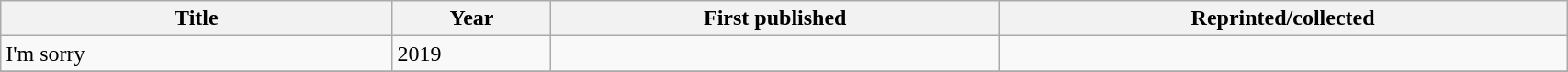<table class='wikitable sortable' width='90%'>
<tr>
<th width=25%>Title</th>
<th>Year</th>
<th>First published</th>
<th>Reprinted/collected</th>
</tr>
<tr>
<td>I'm sorry</td>
<td>2019</td>
<td></td>
<td></td>
</tr>
<tr>
</tr>
</table>
